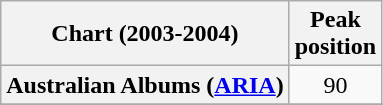<table class="wikitable sortable plainrowheaders" style="text-align=center">
<tr>
<th scope=col>Chart (2003-2004)</th>
<th scope=col>Peak<br>position</th>
</tr>
<tr>
<th scope="row">Australian Albums (<a href='#'>ARIA</a>)</th>
<td align="center">90</td>
</tr>
<tr>
</tr>
<tr>
</tr>
</table>
